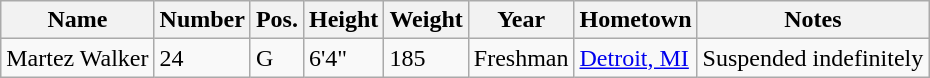<table class="wikitable sortable" border="1">
<tr>
<th>Name</th>
<th>Number</th>
<th>Pos.</th>
<th>Height</th>
<th>Weight</th>
<th>Year</th>
<th>Hometown</th>
<th class="unsortable">Notes</th>
</tr>
<tr>
<td>Martez Walker</td>
<td>24</td>
<td>G</td>
<td>6'4"</td>
<td>185</td>
<td>Freshman</td>
<td><a href='#'>Detroit, MI</a></td>
<td>Suspended indefinitely</td>
</tr>
</table>
